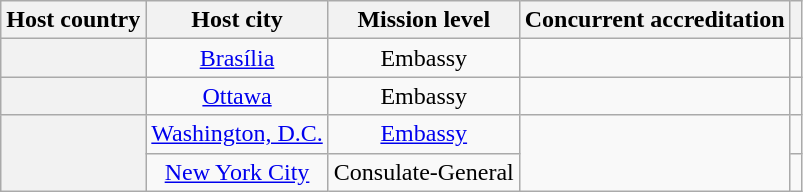<table class="wikitable plainrowheaders" style="text-align:center;">
<tr>
<th scope="col">Host country</th>
<th scope="col">Host city</th>
<th scope="col">Mission level</th>
<th scope="col">Concurrent accreditation</th>
<th scope="col"></th>
</tr>
<tr>
<th scope="row"></th>
<td><a href='#'>Brasília</a></td>
<td>Embassy</td>
<td></td>
<td></td>
</tr>
<tr>
<th scope="row"></th>
<td><a href='#'>Ottawa</a></td>
<td>Embassy</td>
<td></td>
<td></td>
</tr>
<tr>
<th scope="row" rowspan="2"></th>
<td><a href='#'>Washington, D.C.</a></td>
<td><a href='#'>Embassy</a></td>
<td rowspan="2"></td>
<td></td>
</tr>
<tr>
<td><a href='#'>New York City</a></td>
<td>Consulate-General</td>
<td></td>
</tr>
</table>
